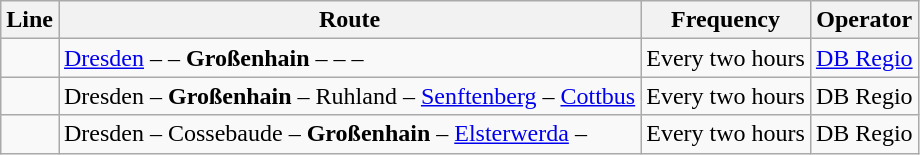<table class="wikitable">
<tr>
<th>Line</th>
<th>Route</th>
<th>Frequency</th>
<th>Operator</th>
</tr>
<tr>
<td></td>
<td><a href='#'>Dresden</a> –  – <strong>Großenhain</strong> –  –  – </td>
<td>Every two hours</td>
<td><a href='#'>DB Regio</a></td>
</tr>
<tr>
<td></td>
<td>Dresden – <strong>Großenhain</strong> – Ruhland – <a href='#'>Senftenberg</a> – <a href='#'>Cottbus</a></td>
<td>Every two hours</td>
<td>DB Regio</td>
</tr>
<tr>
<td></td>
<td>Dresden – Cossebaude – <strong>Großenhain</strong> – <a href='#'>Elsterwerda</a> – </td>
<td>Every two hours</td>
<td>DB Regio</td>
</tr>
</table>
